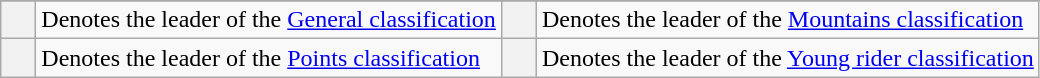<table class="wikitable">
<tr>
</tr>
<tr>
<th scope="row">    </th>
<td>Denotes the leader of the <a href='#'>General classification</a></td>
<th scope="row">    </th>
<td>Denotes the leader of the <a href='#'>Mountains classification</a></td>
</tr>
<tr>
<th scope="row">    </th>
<td>Denotes the leader of the <a href='#'>Points classification</a></td>
<th scope="row">    </th>
<td>Denotes the leader of the <a href='#'>Young rider classification</a></td>
</tr>
</table>
